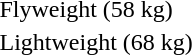<table>
<tr>
<td rowspan=2>Flyweight (58 kg)<br></td>
<td rowspan=2></td>
<td rowspan=2></td>
<td></td>
</tr>
<tr>
<td></td>
</tr>
<tr>
<td rowspan=2>Lightweight (68 kg)<br></td>
<td rowspan=2></td>
<td rowspan=2></td>
<td></td>
</tr>
<tr>
<td></td>
</tr>
<tr>
<td rowspan=2><br></td>
<td rowspan=2></td>
<td rowspan=2></td>
<td></td>
</tr>
<tr>
<td></td>
</tr>
<tr>
<td rowspan=2><br></td>
<td rowspan=2></td>
<td rowspan=2></td>
<td></td>
</tr>
<tr>
<td></td>
</tr>
</table>
